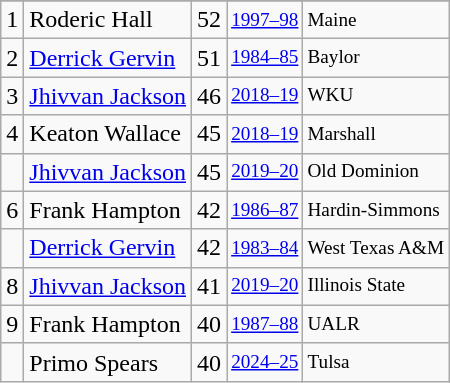<table class="wikitable">
<tr>
</tr>
<tr>
<td>1</td>
<td>Roderic Hall</td>
<td>52</td>
<td style="font-size:80%;"><a href='#'>1997–98</a></td>
<td style="font-size:80%;">Maine</td>
</tr>
<tr>
<td>2</td>
<td><a href='#'>Derrick Gervin</a></td>
<td>51</td>
<td style="font-size:80%;"><a href='#'>1984–85</a></td>
<td style="font-size:80%;">Baylor</td>
</tr>
<tr>
<td>3</td>
<td><a href='#'>Jhivvan Jackson</a></td>
<td>46</td>
<td style="font-size:80%;"><a href='#'>2018–19</a></td>
<td style="font-size:80%;">WKU</td>
</tr>
<tr>
<td>4</td>
<td>Keaton Wallace</td>
<td>45</td>
<td style="font-size:80%;"><a href='#'>2018–19</a></td>
<td style="font-size:80%;">Marshall</td>
</tr>
<tr>
<td></td>
<td><a href='#'>Jhivvan Jackson</a></td>
<td>45</td>
<td style="font-size:80%;"><a href='#'>2019–20</a></td>
<td style="font-size:80%;">Old Dominion</td>
</tr>
<tr>
<td>6</td>
<td>Frank Hampton</td>
<td>42</td>
<td style="font-size:80%;"><a href='#'>1986–87</a></td>
<td style="font-size:80%;">Hardin-Simmons</td>
</tr>
<tr>
<td></td>
<td><a href='#'>Derrick Gervin</a></td>
<td>42</td>
<td style="font-size:80%;"><a href='#'>1983–84</a></td>
<td style="font-size:80%;">West Texas A&M</td>
</tr>
<tr>
<td>8</td>
<td><a href='#'>Jhivvan Jackson</a></td>
<td>41</td>
<td style="font-size:80%;"><a href='#'>2019–20</a></td>
<td style="font-size:80%;">Illinois State</td>
</tr>
<tr>
<td>9</td>
<td>Frank Hampton</td>
<td>40</td>
<td style="font-size:80%;"><a href='#'>1987–88</a></td>
<td style="font-size:80%;">UALR</td>
</tr>
<tr>
<td></td>
<td>Primo Spears</td>
<td>40</td>
<td style="font-size:80%;"><a href='#'>2024–25</a></td>
<td style="font-size:80%;">Tulsa</td>
</tr>
</table>
